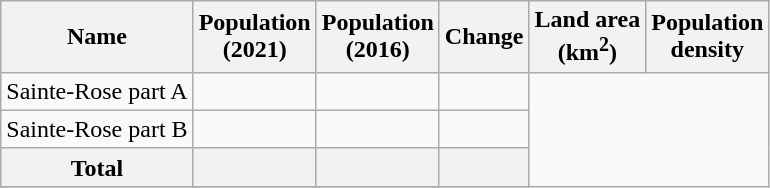<table class="wikitable sortable collapsible">
<tr>
<th scope="col">Name</th>
<th scope="col">Population<br>(2021)</th>
<th scope="col">Population<br>(2016)</th>
<th scope="col">Change</th>
<th scope="col">Land area<br>(km<sup>2</sup>)</th>
<th scope="col">Population<br>density</th>
</tr>
<tr>
<td scope="row">Sainte-Rose part A </td>
<td></td>
<td align=center></td>
<td align=center></td>
</tr>
<tr>
<td scope="row">Sainte-Rose part B </td>
<td></td>
<td align=center></td>
<td align=center></td>
</tr>
<tr class="sortbottom" align="center" style="background: #f2f2f2;">
<td><strong>Total</strong></td>
<td></td>
<td align=center><strong></strong></td>
<td><strong></strong></td>
</tr>
<tr>
</tr>
</table>
